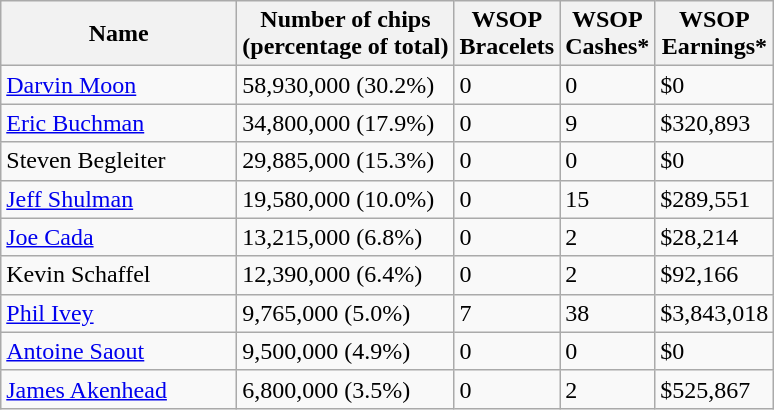<table class="wikitable sortable">
<tr>
<th width="150">Name</th>
<th>Number of chips<br>(percentage of total)</th>
<th>WSOP<br>Bracelets</th>
<th>WSOP<br>Cashes*</th>
<th>WSOP<br>Earnings*</th>
</tr>
<tr>
<td> <a href='#'>Darvin Moon</a></td>
<td>58,930,000 (30.2%)</td>
<td>0</td>
<td>0</td>
<td>$0</td>
</tr>
<tr>
<td> <a href='#'>Eric Buchman</a></td>
<td>34,800,000 (17.9%)</td>
<td>0</td>
<td>9</td>
<td>$320,893</td>
</tr>
<tr>
<td> Steven Begleiter</td>
<td>29,885,000 (15.3%)</td>
<td>0</td>
<td>0</td>
<td>$0</td>
</tr>
<tr>
<td> <a href='#'>Jeff Shulman</a></td>
<td>19,580,000 (10.0%)</td>
<td>0</td>
<td>15</td>
<td>$289,551</td>
</tr>
<tr>
<td> <a href='#'>Joe Cada</a></td>
<td>13,215,000 (6.8%)</td>
<td>0</td>
<td>2</td>
<td>$28,214</td>
</tr>
<tr>
<td> Kevin Schaffel</td>
<td>12,390,000 (6.4%)</td>
<td>0</td>
<td>2</td>
<td>$92,166</td>
</tr>
<tr>
<td> <a href='#'>Phil Ivey</a></td>
<td>9,765,000 (5.0%)</td>
<td>7</td>
<td>38</td>
<td>$3,843,018</td>
</tr>
<tr>
<td> <a href='#'>Antoine Saout</a></td>
<td>9,500,000 (4.9%)</td>
<td>0</td>
<td>0</td>
<td>$0</td>
</tr>
<tr>
<td> <a href='#'>James Akenhead</a></td>
<td>6,800,000 (3.5%)</td>
<td>0</td>
<td>2</td>
<td>$525,867</td>
</tr>
</table>
